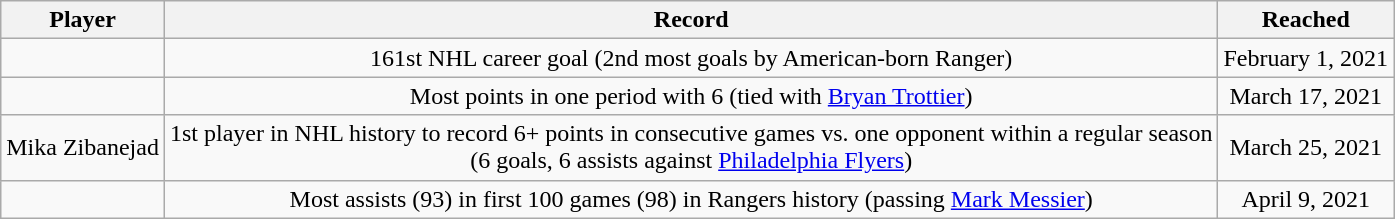<table class="wikitable sortable" style="text-align:center;">
<tr>
<th>Player</th>
<th>Record</th>
<th>Reached</th>
</tr>
<tr>
<td></td>
<td>161st NHL career goal (2nd most goals by American-born Ranger)</td>
<td>February 1, 2021</td>
</tr>
<tr>
<td></td>
<td>Most points in one period with 6 (tied with <a href='#'>Bryan Trottier</a>)</td>
<td>March 17, 2021</td>
</tr>
<tr>
<td>Mika Zibanejad</td>
<td>1st player in NHL history to record 6+ points in consecutive games vs. one opponent within a regular season<br>(6 goals, 6 assists against <a href='#'>Philadelphia Flyers</a>)</td>
<td>March 25, 2021</td>
</tr>
<tr>
<td></td>
<td>Most assists (93) in first 100 games (98) in Rangers history (passing <a href='#'>Mark Messier</a>)</td>
<td>April 9, 2021</td>
</tr>
</table>
